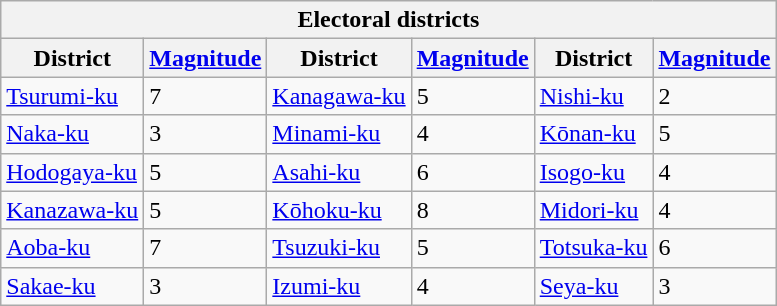<table class="wikitable">
<tr>
<th colspan="6">Electoral districts</th>
</tr>
<tr>
<th>District</th>
<th><a href='#'>Magnitude</a></th>
<th>District</th>
<th><a href='#'>Magnitude</a></th>
<th>District</th>
<th><a href='#'>Magnitude</a></th>
</tr>
<tr>
<td><a href='#'>Tsurumi-ku</a></td>
<td>7</td>
<td><a href='#'>Kanagawa-ku</a></td>
<td>5</td>
<td><a href='#'>Nishi-ku</a></td>
<td>2</td>
</tr>
<tr>
<td><a href='#'>Naka-ku</a></td>
<td>3</td>
<td><a href='#'>Minami-ku</a></td>
<td>4</td>
<td><a href='#'>Kōnan-ku</a></td>
<td>5</td>
</tr>
<tr>
<td><a href='#'>Hodogaya-ku</a></td>
<td>5</td>
<td><a href='#'>Asahi-ku</a></td>
<td>6</td>
<td><a href='#'>Isogo-ku</a></td>
<td>4</td>
</tr>
<tr>
<td><a href='#'>Kanazawa-ku</a></td>
<td>5</td>
<td><a href='#'>Kōhoku-ku</a></td>
<td>8</td>
<td><a href='#'>Midori-ku</a></td>
<td>4</td>
</tr>
<tr>
<td><a href='#'>Aoba-ku</a></td>
<td>7</td>
<td><a href='#'>Tsuzuki-ku</a></td>
<td>5</td>
<td><a href='#'>Totsuka-ku</a></td>
<td>6</td>
</tr>
<tr>
<td><a href='#'>Sakae-ku</a></td>
<td>3</td>
<td><a href='#'>Izumi-ku</a></td>
<td>4</td>
<td><a href='#'>Seya-ku</a></td>
<td>3</td>
</tr>
</table>
